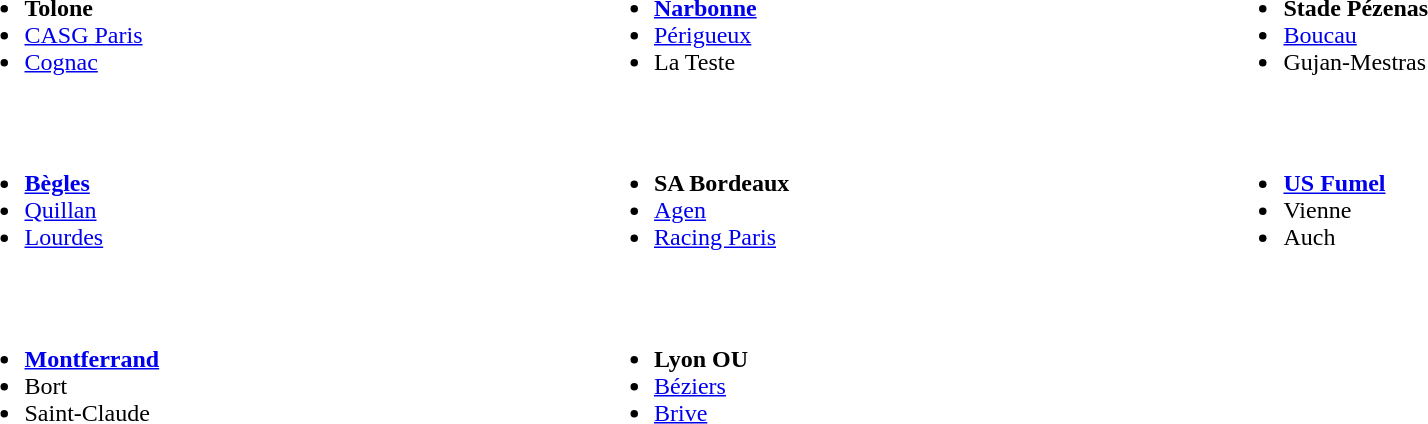<table width="100%" align="center" border="0" cellpadding="4" cellspacing="5">
<tr>
<td width="33%"><br><ul><li><strong>Tolone</strong></li><li><a href='#'>CASG Paris</a></li><li><a href='#'>Cognac</a></li></ul></td>
<td width="33%"><br><ul><li><strong> <a href='#'>Narbonne</a></strong></li><li><a href='#'>Périgueux</a></li><li>La Teste</li></ul></td>
<td width="33%"><br><ul><li><strong>Stade Pézenas</strong></li><li><a href='#'>Boucau</a></li><li>Gujan-Mestras</li></ul></td>
</tr>
<tr valign="top" align="left">
<td width="33%"><br><ul><li><strong><a href='#'>Bègles</a></strong></li><li><a href='#'>Quillan</a></li><li><a href='#'>Lourdes</a></li></ul></td>
<td width="33%"><br><ul><li><strong>SA Bordeaux</strong></li><li><a href='#'>Agen</a></li><li><a href='#'>Racing Paris</a></li></ul></td>
<td width="33%"><br><ul><li><strong><a href='#'>US Fumel</a></strong></li><li>Vienne</li><li>Auch</li></ul></td>
</tr>
<tr valign="top" align="left">
<td width="33%"><br><ul><li><strong><a href='#'>Montferrand</a></strong></li><li>Bort</li><li>Saint-Claude</li></ul></td>
<td width="33%"><br><ul><li><strong>Lyon OU</strong></li><li><a href='#'>Béziers</a></li><li><a href='#'>Brive</a></li></ul></td>
<td width="33%"></td>
</tr>
</table>
